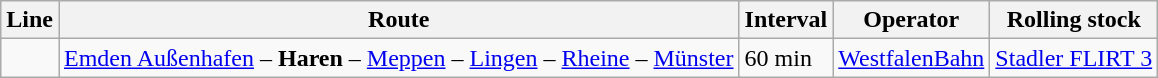<table class="wikitable">
<tr>
<th>Line</th>
<th colspan="3">Route</th>
<th>Interval</th>
<th>Operator</th>
<th>Rolling stock</th>
</tr>
<tr>
<td></td>
<td colspan="3"><a href='#'>Emden Außenhafen</a> – <strong>Haren</strong> – <a href='#'>Meppen</a> – <a href='#'>Lingen</a> – <a href='#'>Rheine</a> – <a href='#'>Münster</a></td>
<td>60 min</td>
<td><a href='#'>WestfalenBahn</a></td>
<td><a href='#'>Stadler FLIRT 3</a></td>
</tr>
</table>
